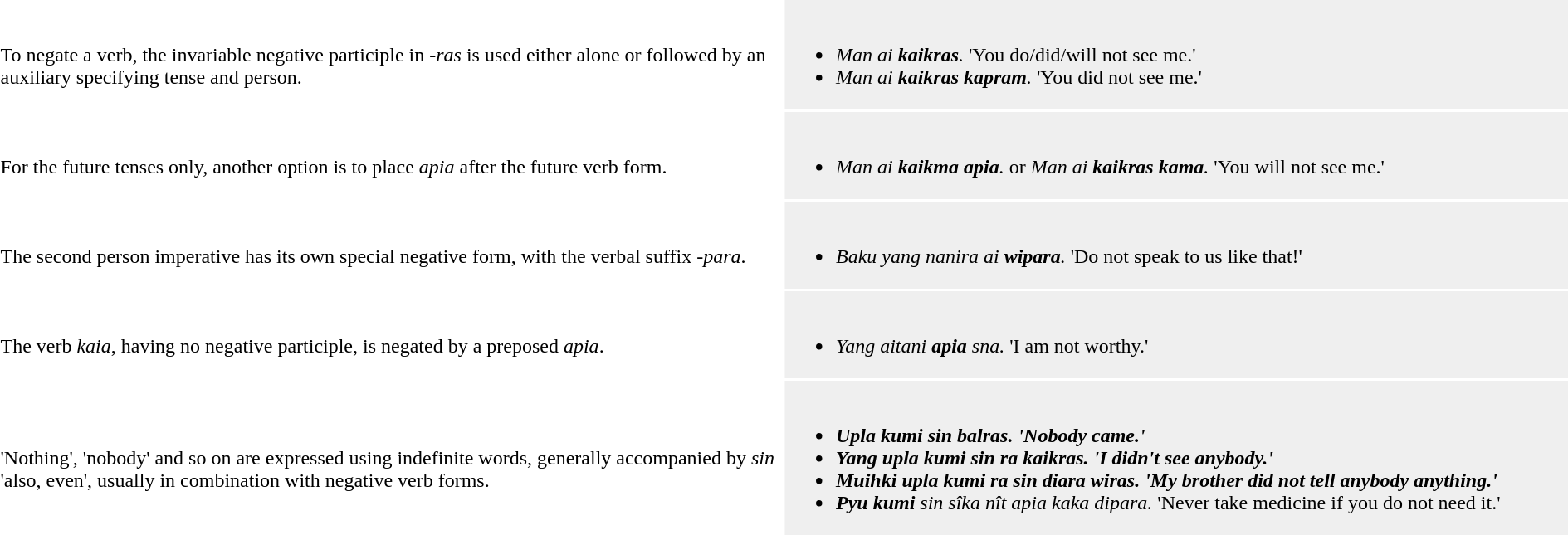<table>
<tr>
<td style="width:50%;"><br>To negate a verb, the invariable negative participle in <em>-ras</em> is used either alone or followed by an auxiliary specifying tense and person.</td>
<td style="width:50%; background:#efefef;"><br><ul><li><em>Man ai <strong>kaikras</strong>.</em> 'You do/did/will not see me.'</li><li><em>Man ai <strong>kaikras kapram</strong>.</em> 'You did not see me.'</li></ul></td>
</tr>
<tr>
<td><br>For the future tenses only, another option is to place <em>apia</em> after the future verb form.</td>
<td style="background:#efefef;"><br><ul><li><em>Man ai <strong>kaikma apia</strong>.</em> or <em>Man ai <strong>kaikras kama</strong>.</em> 'You will not see me.'</li></ul></td>
</tr>
<tr>
<td><br>The second person imperative has its own special negative form, with the verbal suffix <em>-para</em>.</td>
<td style="background:#efefef;"><br><ul><li><em>Baku yang nanira ai <strong>wipara</strong>.</em> 'Do not speak to us like that!'</li></ul></td>
</tr>
<tr>
<td><br>The verb <em>kaia</em>, having no negative participle, is negated by a preposed <em>apia</em>.</td>
<td style="background:#efefef;"><br><ul><li><em>Yang aitani <strong>apia</strong> sna.</em> 'I am not worthy.'</li></ul></td>
</tr>
<tr>
<td><br>'Nothing', 'nobody' and so on are expressed using indefinite words, generally accompanied by <em>sin</em> 'also, even', usually in combination with negative verb forms.</td>
<td style="background:#efefef;"><br><ul><li><strong><em>Upla kumi<strong> sin balras.<em> 'Nobody came.'</li><li></em>Yang </strong>upla kumi<strong> sin ra kaikras.<em> 'I didn't see anybody.'</li><li></em>Muihki </strong>upla kumi<strong> ra sin </strong>diara<strong> wiras.<em> 'My brother did not tell anybody anything.'</li><li></em></strong>Pyu kumi</strong> sin sîka nît apia kaka dipara.</em> 'Never take medicine if you do not need it.'</li></ul></td>
</tr>
</table>
